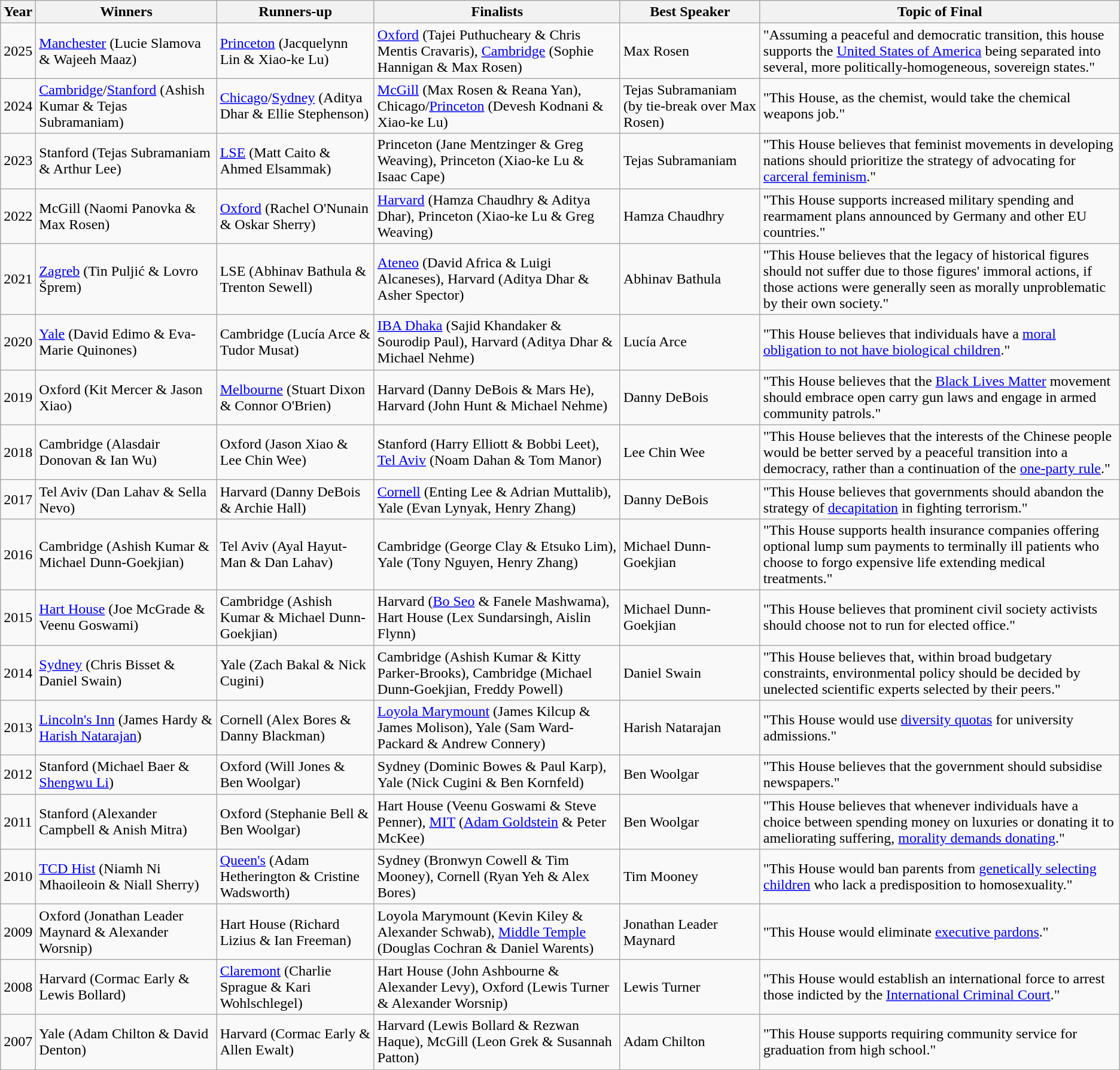<table class="wikitable sortable">
<tr>
<th>Year</th>
<th>Winners</th>
<th>Runners-up</th>
<th>Finalists</th>
<th>Best Speaker</th>
<th>Topic of Final</th>
</tr>
<tr>
<td>2025</td>
<td><a href='#'>Manchester</a> (Lucie Slamova & Wajeeh Maaz)</td>
<td><a href='#'>Princeton</a> (Jacquelynn Lin & Xiao-ke Lu)</td>
<td><a href='#'>Oxford</a> (Tajei Puthucheary & Chris Mentis Cravaris), <a href='#'>Cambridge</a> (Sophie Hannigan & Max Rosen)</td>
<td>Max Rosen</td>
<td>"Assuming a peaceful and democratic transition, this house supports the <a href='#'>United States of America</a> being separated into several, more politically-homogeneous, sovereign states."</td>
</tr>
<tr>
<td>2024</td>
<td><a href='#'>Cambridge</a>/<a href='#'>Stanford</a> (Ashish Kumar & Tejas Subramaniam)</td>
<td><a href='#'>Chicago</a>/<a href='#'>Sydney</a> (Aditya Dhar & Ellie Stephenson)</td>
<td><a href='#'>McGill</a> (Max Rosen & Reana Yan), Chicago/<a href='#'>Princeton</a> (Devesh Kodnani & Xiao-ke Lu)</td>
<td>Tejas Subramaniam (by tie-break over Max Rosen)</td>
<td>"This House, as the chemist, would take the chemical weapons job." </td>
</tr>
<tr>
<td>2023</td>
<td>Stanford (Tejas Subramaniam & Arthur Lee)</td>
<td><a href='#'>LSE</a> (Matt Caito & Ahmed Elsammak)</td>
<td>Princeton (Jane Mentzinger & Greg Weaving), Princeton (Xiao-ke Lu & Isaac Cape)</td>
<td>Tejas Subramaniam</td>
<td>"This House believes that feminist movements in developing nations should prioritize the strategy of advocating for <a href='#'>carceral feminism</a>."</td>
</tr>
<tr>
<td>2022</td>
<td>McGill (Naomi Panovka & Max Rosen)</td>
<td><a href='#'>Oxford</a> (Rachel O'Nunain & Oskar Sherry)</td>
<td><a href='#'>Harvard</a> (Hamza Chaudhry & Aditya Dhar), Princeton (Xiao-ke Lu & Greg Weaving)</td>
<td>Hamza Chaudhry</td>
<td>"This House supports increased military spending and rearmament plans announced by Germany and other EU countries."</td>
</tr>
<tr>
<td>2021</td>
<td><a href='#'>Zagreb</a> (Tin Puljić & Lovro Šprem)</td>
<td>LSE (Abhinav Bathula & Trenton Sewell)</td>
<td><a href='#'>Ateneo</a> (David Africa & Luigi Alcaneses), Harvard (Aditya Dhar & Asher Spector)</td>
<td>Abhinav Bathula</td>
<td>"This House believes that the legacy of historical figures should not suffer due to those figures' immoral actions, if those actions were generally seen as morally unproblematic by their own society."</td>
</tr>
<tr>
<td>2020</td>
<td><a href='#'>Yale</a> (David Edimo & Eva-Marie Quinones)</td>
<td>Cambridge (Lucía Arce & Tudor Musat)</td>
<td><a href='#'>IBA Dhaka</a> (Sajid Khandaker & Sourodip Paul), Harvard (Aditya Dhar & Michael Nehme)</td>
<td>Lucía Arce</td>
<td>"This House believes that individuals have a <a href='#'>moral obligation to not have biological children</a>."</td>
</tr>
<tr>
<td>2019</td>
<td>Oxford (Kit Mercer & Jason Xiao)</td>
<td><a href='#'>Melbourne</a> (Stuart Dixon & Connor O'Brien)</td>
<td>Harvard (Danny DeBois & Mars He), Harvard (John Hunt & Michael Nehme)</td>
<td>Danny DeBois</td>
<td>"This House believes that the <a href='#'>Black Lives Matter</a> movement should embrace open carry gun laws and engage in armed community patrols."</td>
</tr>
<tr>
<td>2018</td>
<td>Cambridge (Alasdair Donovan & Ian Wu)</td>
<td>Oxford (Jason Xiao & Lee Chin Wee)</td>
<td>Stanford (Harry Elliott & Bobbi Leet), <a href='#'>Tel Aviv</a> (Noam Dahan & Tom Manor)</td>
<td>Lee Chin Wee</td>
<td>"This House believes that the interests of the Chinese people would be better served by a peaceful transition into a democracy, rather than a continuation of the <a href='#'>one-party rule</a>."</td>
</tr>
<tr>
<td>2017</td>
<td>Tel Aviv (Dan Lahav & Sella Nevo)</td>
<td>Harvard (Danny DeBois & Archie Hall)</td>
<td><a href='#'>Cornell</a> (Enting Lee & Adrian Muttalib), Yale (Evan Lynyak, Henry Zhang)</td>
<td>Danny DeBois</td>
<td>"This House believes that governments should abandon the strategy of <a href='#'>decapitation</a> in fighting terrorism."</td>
</tr>
<tr>
<td>2016</td>
<td>Cambridge (Ashish Kumar & Michael Dunn-Goekjian)</td>
<td>Tel Aviv (Ayal Hayut-Man & Dan Lahav)</td>
<td>Cambridge (George Clay & Etsuko Lim), Yale (Tony Nguyen, Henry Zhang)</td>
<td>Michael Dunn-Goekjian</td>
<td>"This House supports health insurance companies offering optional lump sum payments to terminally ill patients who choose to forgo expensive life extending medical treatments."</td>
</tr>
<tr>
<td>2015</td>
<td><a href='#'>Hart House</a> (Joe McGrade & Veenu Goswami)</td>
<td>Cambridge (Ashish Kumar & Michael Dunn-Goekjian)</td>
<td>Harvard (<a href='#'>Bo Seo</a> & Fanele Mashwama), Hart House (Lex Sundarsingh, Aislin Flynn)</td>
<td>Michael Dunn-Goekjian</td>
<td>"This House believes that prominent civil society activists should choose not to run for elected office."</td>
</tr>
<tr>
<td>2014</td>
<td><a href='#'>Sydney</a> (Chris Bisset & Daniel Swain)</td>
<td>Yale (Zach Bakal & Nick Cugini)</td>
<td>Cambridge (Ashish Kumar & Kitty Parker-Brooks), Cambridge (Michael Dunn-Goekjian, Freddy Powell)</td>
<td>Daniel Swain</td>
<td>"This House believes that, within broad budgetary constraints, environmental policy should be decided by unelected scientific experts selected by their peers."</td>
</tr>
<tr>
<td>2013</td>
<td><a href='#'>Lincoln's Inn</a> (James Hardy & <a href='#'>Harish Natarajan</a>)</td>
<td>Cornell (Alex Bores & Danny Blackman)</td>
<td><a href='#'>Loyola Marymount</a> (James Kilcup & James Molison), Yale (Sam Ward-Packard & Andrew Connery)</td>
<td>Harish Natarajan</td>
<td>"This House would use <a href='#'>diversity quotas</a> for university admissions."</td>
</tr>
<tr>
<td>2012</td>
<td>Stanford (Michael Baer & <a href='#'>Shengwu Li</a>)</td>
<td>Oxford (Will Jones & Ben Woolgar)</td>
<td>Sydney (Dominic Bowes & Paul Karp), Yale (Nick Cugini & Ben Kornfeld)</td>
<td>Ben Woolgar</td>
<td>"This House believes that the government should subsidise newspapers."</td>
</tr>
<tr>
<td>2011</td>
<td>Stanford (Alexander Campbell & Anish Mitra)</td>
<td>Oxford (Stephanie Bell & Ben Woolgar)</td>
<td>Hart House (Veenu Goswami & Steve Penner), <a href='#'>MIT</a> (<a href='#'>Adam Goldstein</a> & Peter McKee)</td>
<td>Ben Woolgar</td>
<td>"This House believes that whenever individuals have a choice between spending money on luxuries or donating it to ameliorating suffering, <a href='#'>morality demands donating</a>."</td>
</tr>
<tr>
<td>2010</td>
<td><a href='#'>TCD Hist</a> (Niamh Ni Mhaoileoin & Niall Sherry)</td>
<td><a href='#'>Queen's</a> (Adam Hetherington & Cristine Wadsworth)</td>
<td>Sydney (Bronwyn Cowell & Tim Mooney), Cornell (Ryan Yeh & Alex Bores)</td>
<td>Tim Mooney</td>
<td>"This House would ban parents from <a href='#'>genetically selecting children</a> who lack a predisposition to homosexuality."</td>
</tr>
<tr>
<td>2009</td>
<td>Oxford (Jonathan Leader Maynard & Alexander Worsnip)</td>
<td>Hart House (Richard Lizius & Ian Freeman)</td>
<td>Loyola Marymount (Kevin Kiley & Alexander Schwab), <a href='#'>Middle Temple</a> (Douglas Cochran & Daniel Warents)</td>
<td>Jonathan Leader Maynard</td>
<td>"This House would eliminate <a href='#'>executive pardons</a>."</td>
</tr>
<tr>
<td>2008</td>
<td>Harvard (Cormac Early & Lewis Bollard)</td>
<td><a href='#'>Claremont</a> (Charlie Sprague & Kari Wohlschlegel)</td>
<td>Hart House (John Ashbourne & Alexander Levy), Oxford (Lewis Turner & Alexander Worsnip)</td>
<td>Lewis Turner</td>
<td>"This House would establish an international force to arrest those indicted by the <a href='#'>International Criminal Court</a>."</td>
</tr>
<tr>
<td>2007</td>
<td>Yale (Adam Chilton & David Denton)</td>
<td>Harvard (Cormac Early & Allen Ewalt)</td>
<td>Harvard (Lewis Bollard & Rezwan Haque), McGill (Leon Grek & Susannah Patton)</td>
<td>Adam Chilton</td>
<td>"This House supports requiring community service for graduation from high school."</td>
</tr>
</table>
